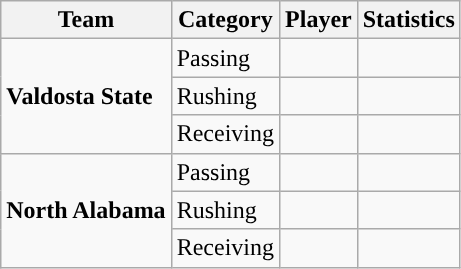<table class="wikitable" style="float: left;">
<tr>
<th>Team</th>
<th>Category</th>
<th>Player</th>
<th>Statistics</th>
</tr>
<tr>
<td rowspan=3><strong>Valdosta State</strong></td>
<td>Passing</td>
<td></td>
<td></td>
</tr>
<tr>
<td>Rushing</td>
<td></td>
<td></td>
</tr>
<tr>
<td>Receiving</td>
<td></td>
<td></td>
</tr>
<tr>
<td rowspan=3><strong>North Alabama</strong></td>
<td>Passing</td>
<td></td>
<td></td>
</tr>
<tr>
<td>Rushing</td>
<td></td>
<td></td>
</tr>
<tr>
<td>Receiving</td>
<td></td>
<td></td>
</tr>
</table>
